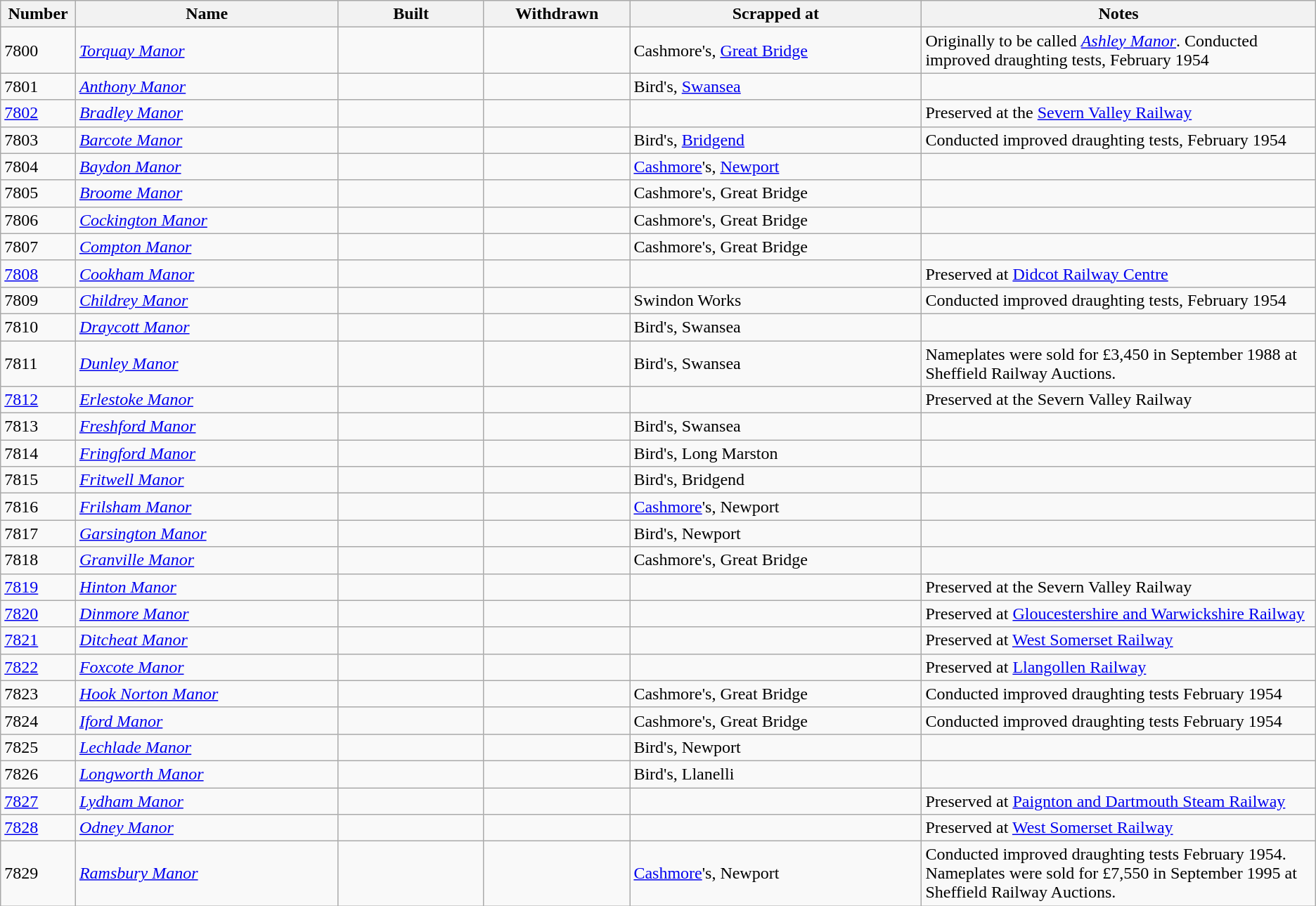<table class="wikitable sortable">
<tr>
<th Width=5%>Number</th>
<th Width=18%>Name</th>
<th Width=10%>Built</th>
<th Width=10%>Withdrawn</th>
<th Width=20%>Scrapped at</th>
<th Width=27%>Notes</th>
</tr>
<tr>
<td>7800</td>
<td><em><a href='#'>Torquay Manor</a></em></td>
<td></td>
<td></td>
<td>Cashmore's, <a href='#'>Great Bridge</a></td>
<td>Originally to be called <em><a href='#'>Ashley Manor</a></em>. Conducted improved draughting tests, February 1954</td>
</tr>
<tr>
<td>7801</td>
<td><em><a href='#'>Anthony Manor</a></em></td>
<td></td>
<td></td>
<td>Bird's, <a href='#'>Swansea</a></td>
<td></td>
</tr>
<tr>
<td><a href='#'>7802</a></td>
<td><em><a href='#'>Bradley Manor</a></em></td>
<td></td>
<td></td>
<td></td>
<td>Preserved at the <a href='#'>Severn Valley Railway</a></td>
</tr>
<tr>
<td>7803</td>
<td><em><a href='#'>Barcote Manor</a></em></td>
<td></td>
<td></td>
<td>Bird's, <a href='#'>Bridgend</a></td>
<td>Conducted improved draughting tests, February 1954</td>
</tr>
<tr>
<td>7804</td>
<td><em><a href='#'>Baydon Manor</a></em></td>
<td></td>
<td></td>
<td><a href='#'>Cashmore</a>'s, <a href='#'>Newport</a></td>
<td></td>
</tr>
<tr>
<td>7805</td>
<td><em><a href='#'>Broome Manor</a></em></td>
<td></td>
<td></td>
<td>Cashmore's, Great Bridge</td>
<td></td>
</tr>
<tr>
<td>7806</td>
<td><em><a href='#'>Cockington Manor</a></em></td>
<td></td>
<td></td>
<td>Cashmore's, Great Bridge</td>
<td></td>
</tr>
<tr>
<td>7807</td>
<td><em><a href='#'>Compton Manor</a></em></td>
<td></td>
<td></td>
<td>Cashmore's, Great Bridge</td>
<td></td>
</tr>
<tr>
<td><a href='#'>7808</a></td>
<td><em><a href='#'>Cookham Manor</a></em></td>
<td></td>
<td></td>
<td></td>
<td>Preserved at <a href='#'>Didcot Railway Centre</a></td>
</tr>
<tr>
<td>7809</td>
<td><em><a href='#'>Childrey Manor</a></em></td>
<td></td>
<td></td>
<td>Swindon Works</td>
<td>Conducted improved draughting tests, February 1954</td>
</tr>
<tr>
<td>7810</td>
<td><em><a href='#'>Draycott Manor</a></em></td>
<td></td>
<td></td>
<td>Bird's, Swansea</td>
<td></td>
</tr>
<tr>
<td>7811</td>
<td><em><a href='#'>Dunley Manor</a></em></td>
<td></td>
<td></td>
<td>Bird's, Swansea</td>
<td>Nameplates were sold for £3,450 in September 1988 at Sheffield Railway Auctions.</td>
</tr>
<tr>
<td><a href='#'>7812</a></td>
<td><em><a href='#'>Erlestoke Manor</a></em></td>
<td></td>
<td></td>
<td></td>
<td>Preserved at the Severn Valley Railway</td>
</tr>
<tr>
<td>7813</td>
<td><em><a href='#'>Freshford Manor</a></em></td>
<td></td>
<td></td>
<td>Bird's, Swansea</td>
<td></td>
</tr>
<tr>
<td>7814</td>
<td><em><a href='#'>Fringford Manor</a></em></td>
<td></td>
<td></td>
<td>Bird's, Long Marston</td>
<td></td>
</tr>
<tr>
<td>7815</td>
<td><em><a href='#'>Fritwell Manor</a></em></td>
<td></td>
<td></td>
<td>Bird's, Bridgend</td>
<td></td>
</tr>
<tr>
<td>7816</td>
<td><em><a href='#'>Frilsham Manor</a></em></td>
<td></td>
<td></td>
<td><a href='#'>Cashmore</a>'s, Newport</td>
<td></td>
</tr>
<tr>
<td>7817</td>
<td><em><a href='#'>Garsington Manor</a></em></td>
<td></td>
<td></td>
<td>Bird's, Newport</td>
<td></td>
</tr>
<tr>
<td>7818</td>
<td><em><a href='#'>Granville Manor</a></em></td>
<td></td>
<td></td>
<td>Cashmore's, Great Bridge</td>
<td></td>
</tr>
<tr>
<td><a href='#'>7819</a></td>
<td><em><a href='#'>Hinton Manor</a></em></td>
<td></td>
<td></td>
<td></td>
<td>Preserved at the Severn Valley Railway</td>
</tr>
<tr>
<td><a href='#'>7820</a></td>
<td><em><a href='#'>Dinmore Manor</a></em></td>
<td></td>
<td></td>
<td></td>
<td>Preserved at <a href='#'>Gloucestershire and Warwickshire Railway</a></td>
</tr>
<tr>
<td><a href='#'>7821</a></td>
<td><em><a href='#'>Ditcheat Manor</a></em></td>
<td></td>
<td></td>
<td></td>
<td>Preserved at <a href='#'>West Somerset Railway</a></td>
</tr>
<tr>
<td><a href='#'>7822</a></td>
<td><em><a href='#'>Foxcote Manor</a></em></td>
<td></td>
<td></td>
<td></td>
<td>Preserved at <a href='#'>Llangollen Railway</a></td>
</tr>
<tr>
<td>7823</td>
<td><em><a href='#'>Hook Norton Manor</a></em></td>
<td></td>
<td></td>
<td>Cashmore's, Great Bridge</td>
<td>Conducted improved draughting tests February 1954</td>
</tr>
<tr>
<td>7824</td>
<td><em><a href='#'>Iford Manor</a></em></td>
<td></td>
<td></td>
<td>Cashmore's, Great Bridge</td>
<td>Conducted improved draughting tests February 1954</td>
</tr>
<tr>
<td>7825</td>
<td><em><a href='#'>Lechlade Manor</a></em></td>
<td></td>
<td></td>
<td>Bird's, Newport</td>
<td></td>
</tr>
<tr>
<td>7826</td>
<td><em><a href='#'>Longworth Manor</a></em></td>
<td></td>
<td></td>
<td>Bird's, Llanelli</td>
<td></td>
</tr>
<tr>
<td><a href='#'>7827</a></td>
<td><em><a href='#'>Lydham Manor</a></em></td>
<td></td>
<td></td>
<td></td>
<td>Preserved at <a href='#'>Paignton and Dartmouth Steam Railway</a></td>
</tr>
<tr>
<td><a href='#'>7828</a></td>
<td><em><a href='#'>Odney Manor</a></em></td>
<td></td>
<td></td>
<td></td>
<td>Preserved at <a href='#'>West Somerset Railway</a></td>
</tr>
<tr>
<td>7829</td>
<td><em><a href='#'>Ramsbury Manor</a></em></td>
<td></td>
<td></td>
<td><a href='#'>Cashmore</a>'s, Newport</td>
<td>Conducted improved draughting tests February 1954. Nameplates were sold for £7,550 in September 1995 at Sheffield Railway Auctions.</td>
</tr>
</table>
